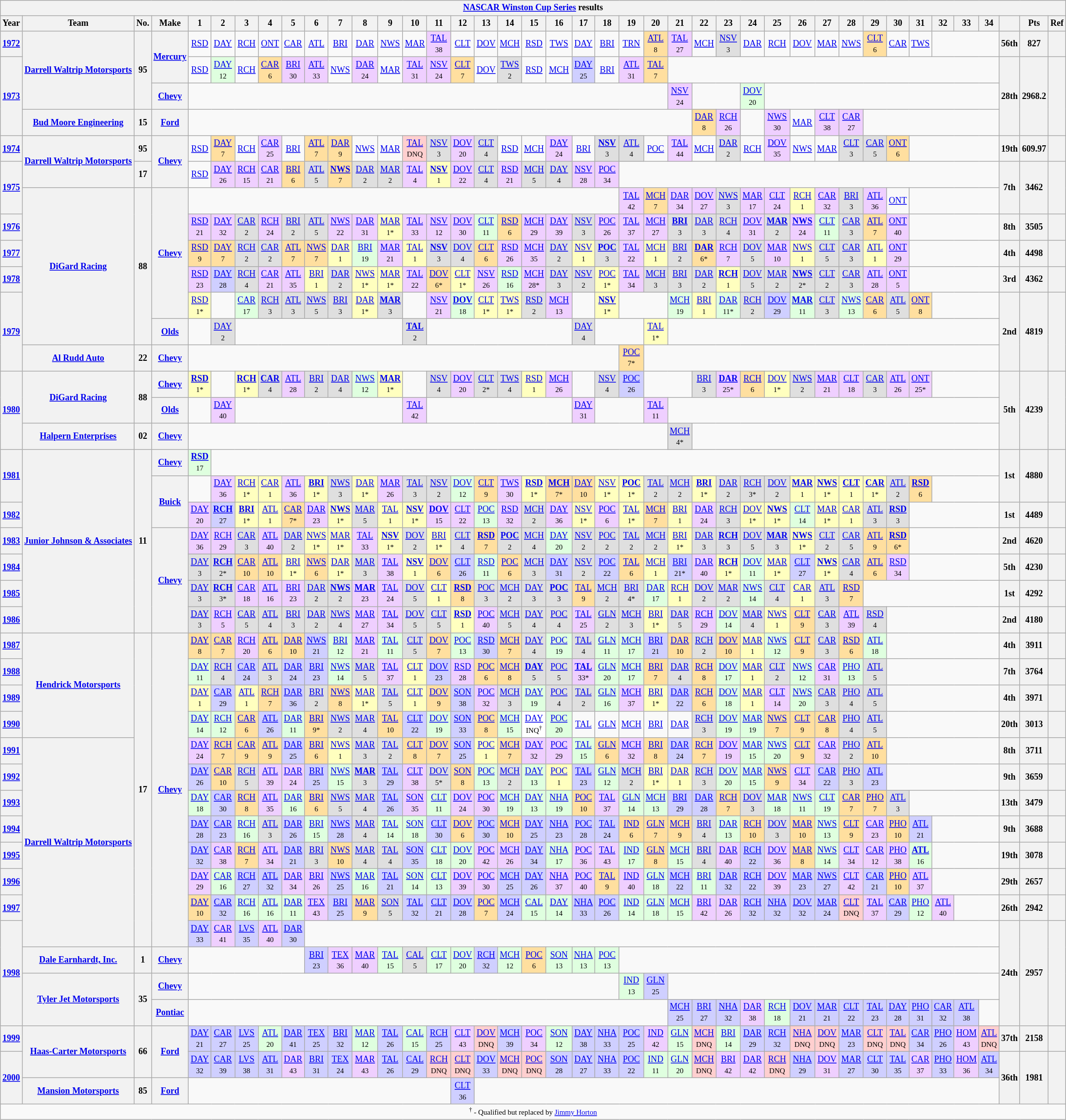<table class="wikitable" style="text-align:center; font-size:75%">
<tr>
<th colspan=45><a href='#'>NASCAR Winston Cup Series</a> results</th>
</tr>
<tr>
<th>Year</th>
<th>Team</th>
<th>No.</th>
<th>Make</th>
<th>1</th>
<th>2</th>
<th>3</th>
<th>4</th>
<th>5</th>
<th>6</th>
<th>7</th>
<th>8</th>
<th>9</th>
<th>10</th>
<th>11</th>
<th>12</th>
<th>13</th>
<th>14</th>
<th>15</th>
<th>16</th>
<th>17</th>
<th>18</th>
<th>19</th>
<th>20</th>
<th>21</th>
<th>22</th>
<th>23</th>
<th>24</th>
<th>25</th>
<th>26</th>
<th>27</th>
<th>28</th>
<th>29</th>
<th>30</th>
<th>31</th>
<th>32</th>
<th>33</th>
<th>34</th>
<th></th>
<th>Pts</th>
<th>Ref</th>
</tr>
<tr>
<th><a href='#'>1972</a></th>
<th rowspan=3 nowrap><a href='#'>Darrell Waltrip Motorsports</a></th>
<th rowspan=3>95</th>
<th rowspan=2><a href='#'>Mercury</a></th>
<td><a href='#'>RSD</a></td>
<td><a href='#'>DAY</a></td>
<td><a href='#'>RCH</a></td>
<td><a href='#'>ONT</a></td>
<td><a href='#'>CAR</a></td>
<td><a href='#'>ATL</a></td>
<td><a href='#'>BRI</a></td>
<td><a href='#'>DAR</a></td>
<td><a href='#'>NWS</a></td>
<td><a href='#'>MAR</a></td>
<td style="background:#EFCFFF;"><a href='#'>TAL</a><br><small>38</small></td>
<td><a href='#'>CLT</a></td>
<td><a href='#'>DOV</a></td>
<td><a href='#'>MCH</a></td>
<td><a href='#'>RSD</a></td>
<td><a href='#'>TWS</a></td>
<td><a href='#'>DAY</a></td>
<td><a href='#'>BRI</a></td>
<td><a href='#'>TRN</a></td>
<td style="background:#FFDF9F;"><a href='#'>ATL</a><br><small>8</small></td>
<td style="background:#EFCFFF;"><a href='#'>TAL</a><br><small>27</small></td>
<td><a href='#'>MCH</a></td>
<td style="background:#DFDFDF;"><a href='#'>NSV</a><br><small>3</small></td>
<td><a href='#'>DAR</a></td>
<td><a href='#'>RCH</a></td>
<td><a href='#'>DOV</a></td>
<td><a href='#'>MAR</a></td>
<td><a href='#'>NWS</a></td>
<td style="background:#FFDF9F;"><a href='#'>CLT</a><br><small>6</small></td>
<td><a href='#'>CAR</a></td>
<td><a href='#'>TWS</a></td>
<td colspan=3></td>
<th>56th</th>
<th>827</th>
<th></th>
</tr>
<tr>
<th rowspan=3><a href='#'>1973</a></th>
<td><a href='#'>RSD</a></td>
<td style="background:#DFFFDF;"><a href='#'>DAY</a><br><small>12</small></td>
<td><a href='#'>RCH</a></td>
<td style="background:#FFDF9F;"><a href='#'>CAR</a><br><small>6</small></td>
<td style="background:#EFCFFF;"><a href='#'>BRI</a><br><small>30</small></td>
<td style="background:#EFCFFF;"><a href='#'>ATL</a><br><small>33</small></td>
<td><a href='#'>NWS</a></td>
<td style="background:#EFCFFF;"><a href='#'>DAR</a><br><small>24</small></td>
<td><a href='#'>MAR</a></td>
<td style="background:#EFCFFF;"><a href='#'>TAL</a><br><small>31</small></td>
<td style="background:#EFCFFF;"><a href='#'>NSV</a><br><small>24</small></td>
<td style="background:#FFDF9F;"><a href='#'>CLT</a><br><small>7</small></td>
<td><a href='#'>DOV</a></td>
<td style="background:#DFDFDF;"><a href='#'>TWS</a><br><small>2</small></td>
<td><a href='#'>RSD</a></td>
<td><a href='#'>MCH</a></td>
<td style="background:#CFCFFF;"><a href='#'>DAY</a><br><small>25</small></td>
<td><a href='#'>BRI</a></td>
<td style="background:#EFCFFF;"><a href='#'>ATL</a><br><small>31</small></td>
<td style="background:#FFDF9F;"><a href='#'>TAL</a><br><small>7</small></td>
<td colspan=14></td>
<th rowspan=3>28th</th>
<th rowspan=3>2968.2</th>
<th rowspan=3></th>
</tr>
<tr>
<th><a href='#'>Chevy</a></th>
<td colspan=20></td>
<td style="background:#EFCFFF;"><a href='#'>NSV</a><br><small>24</small></td>
<td colspan=2></td>
<td style="background:#DFFFDF;"><a href='#'>DOV</a><br><small>20</small></td>
<td colspan=10></td>
</tr>
<tr>
<th><a href='#'>Bud Moore Engineering</a></th>
<th>15</th>
<th><a href='#'>Ford</a></th>
<td colspan=21></td>
<td style="background:#FFDF9F;"><a href='#'>DAR</a><br><small>8</small></td>
<td style="background:#EFCFFF;"><a href='#'>RCH</a><br><small>26</small></td>
<td></td>
<td style="background:#EFCFFF;"><a href='#'>NWS</a><br><small>30</small></td>
<td><a href='#'>MAR</a></td>
<td style="background:#EFCFFF;"><a href='#'>CLT</a><br><small>38</small></td>
<td style="background:#EFCFFF;"><a href='#'>CAR</a><br><small>27</small></td>
<td colspan=6></td>
</tr>
<tr>
<th><a href='#'>1974</a></th>
<th rowspan=2><a href='#'>Darrell Waltrip Motorsports</a></th>
<th>95</th>
<th rowspan=2><a href='#'>Chevy</a></th>
<td><a href='#'>RSD</a></td>
<td style="background:#FFDF9F;"><a href='#'>DAY</a><br><small>7</small></td>
<td><a href='#'>RCH</a></td>
<td style="background:#EFCFFF;"><a href='#'>CAR</a><br><small>25</small></td>
<td><a href='#'>BRI</a></td>
<td style="background:#FFDF9F;"><a href='#'>ATL</a><br><small>7</small></td>
<td style="background:#FFDF9F;"><a href='#'>DAR</a><br><small>9</small></td>
<td><a href='#'>NWS</a></td>
<td><a href='#'>MAR</a></td>
<td style="background:#FFCFCF;"><a href='#'>TAL</a><br><small>DNQ</small></td>
<td style="background:#DFDFDF;"><a href='#'>NSV</a><br><small>3</small></td>
<td style="background:#EFCFFF;"><a href='#'>DOV</a><br><small>20</small></td>
<td style="background:#DFDFDF;"><a href='#'>CLT</a><br><small>4</small></td>
<td><a href='#'>RSD</a></td>
<td><a href='#'>MCH</a></td>
<td style="background:#EFCFFF;"><a href='#'>DAY</a><br><small>24</small></td>
<td><a href='#'>BRI</a></td>
<td style="background:#DFDFDF;"><strong><a href='#'>NSV</a></strong><br><small>3</small></td>
<td style="background:#DFDFDF;"><a href='#'>ATL</a><br><small>4</small></td>
<td><a href='#'>POC</a></td>
<td style="background:#EFCFFF;"><a href='#'>TAL</a><br><small>44</small></td>
<td><a href='#'>MCH</a></td>
<td style="background:#DFDFDF;"><a href='#'>DAR</a><br><small>2</small></td>
<td><a href='#'>RCH</a></td>
<td style="background:#EFCFFF;"><a href='#'>DOV</a><br><small>35</small></td>
<td><a href='#'>NWS</a></td>
<td><a href='#'>MAR</a></td>
<td style="background:#DFDFDF;"><a href='#'>CLT</a><br><small>3</small></td>
<td style="background:#DFDFDF;"><a href='#'>CAR</a><br><small>5</small></td>
<td style="background:#FFDF9F;"><a href='#'>ONT</a><br><small>6</small></td>
<td colspan=4></td>
<th>19th</th>
<th>609.97</th>
<th></th>
</tr>
<tr>
<th rowspan=2><a href='#'>1975</a></th>
<th>17</th>
<td><a href='#'>RSD</a></td>
<td style="background:#EFCFFF;"><a href='#'>DAY</a><br><small>26</small></td>
<td style="background:#EFCFFF;"><a href='#'>RCH</a><br><small>15</small></td>
<td style="background:#EFCFFF;"><a href='#'>CAR</a><br><small>21</small></td>
<td style="background:#FFDF9F;"><a href='#'>BRI</a><br><small>6</small></td>
<td style="background:#DFDFDF;"><a href='#'>ATL</a><br><small>5</small></td>
<td style="background:#FFDF9F;"><strong><a href='#'>NWS</a></strong><br><small>7</small></td>
<td style="background:#DFDFDF;"><a href='#'>DAR</a><br><small>2</small></td>
<td style="background:#DFDFDF;"><a href='#'>MAR</a><br><small>2</small></td>
<td style="background:#EFCFFF;"><a href='#'>TAL</a><br><small>4</small></td>
<td style="background:#FFFFBF;"><strong><a href='#'>NSV</a></strong><br><small>1</small></td>
<td style="background:#EFCFFF;"><a href='#'>DOV</a><br><small>22</small></td>
<td style="background:#DFDFDF;"><a href='#'>CLT</a><br><small>4</small></td>
<td style="background:#EFCFFF;"><a href='#'>RSD</a><br><small>21</small></td>
<td style="background:#DFDFDF;"><a href='#'>MCH</a><br><small>5</small></td>
<td style="background:#DFDFDF;"><a href='#'>DAY</a><br><small>4</small></td>
<td style="background:#EFCFFF;"><a href='#'>NSV</a><br><small>28</small></td>
<td style="background:#EFCFFF;"><a href='#'>POC</a><br><small>34</small></td>
<td colspan=16></td>
<th rowspan=2>7th</th>
<th rowspan=2>3462</th>
<th rowspan=2></th>
</tr>
<tr>
<th rowspan=6><a href='#'>DiGard Racing</a></th>
<th rowspan=6>88</th>
<th rowspan=5><a href='#'>Chevy</a></th>
<td colspan=18></td>
<td style="background:#EFCFFF;"><a href='#'>TAL</a><br><small>42</small></td>
<td style="background:#FFDF9F;"><a href='#'>MCH</a><br><small>7</small></td>
<td style="background:#EFCFFF;"><a href='#'>DAR</a><br><small>34</small></td>
<td style="background:#EFCFFF;"><a href='#'>DOV</a><br><small>27</small></td>
<td style="background:#DFDFDF;"><a href='#'>NWS</a><br><small>3</small></td>
<td style="background:#EFCFFF;"><a href='#'>MAR</a><br><small>17</small></td>
<td style="background:#EFCFFF;"><a href='#'>CLT</a><br><small>24</small></td>
<td style="background:#FFFFBF;"><a href='#'>RCH</a><br><small>1</small></td>
<td style="background:#EFCFFF;"><a href='#'>CAR</a><br><small>32</small></td>
<td style="background:#DFDFDF;"><a href='#'>BRI</a><br><small>3</small></td>
<td style="background:#EFCFFF;"><a href='#'>ATL</a><br><small>36</small></td>
<td><a href='#'>ONT</a></td>
<td colspan=4></td>
</tr>
<tr>
<th><a href='#'>1976</a></th>
<td style="background:#EFCFFF;"><a href='#'>RSD</a><br><small>21</small></td>
<td style="background:#EFCFFF;"><a href='#'>DAY</a><br><small>32</small></td>
<td style="background:#DFDFDF;"><a href='#'>CAR</a><br><small>2</small></td>
<td style="background:#EFCFFF;"><a href='#'>RCH</a><br><small>24</small></td>
<td style="background:#DFDFDF;"><a href='#'>BRI</a><br><small>2</small></td>
<td style="background:#DFDFDF;"><a href='#'>ATL</a><br><small>5</small></td>
<td style="background:#EFCFFF;"><a href='#'>NWS</a><br><small>22</small></td>
<td style="background:#EFCFFF;"><a href='#'>DAR</a><br><small>31</small></td>
<td style="background:#FFFFBF;"><a href='#'>MAR</a><br><small>1*</small></td>
<td style="background:#EFCFFF;"><a href='#'>TAL</a><br><small>33</small></td>
<td style="background:#EFCFFF;"><a href='#'>NSV</a><br><small>12</small></td>
<td style="background:#EFCFFF;"><a href='#'>DOV</a><br><small>30</small></td>
<td style="background:#DFFFDF;"><a href='#'>CLT</a><br><small>11</small></td>
<td style="background:#FFDF9F;"><a href='#'>RSD</a><br><small>6</small></td>
<td style="background:#EFCFFF;"><a href='#'>MCH</a><br><small>29</small></td>
<td style="background:#EFCFFF;"><a href='#'>DAY</a><br><small>39</small></td>
<td style="background:#DFDFDF;"><a href='#'>NSV</a><br><small>3</small></td>
<td style="background:#EFCFFF;"><a href='#'>POC</a><br><small>26</small></td>
<td style="background:#EFCFFF;"><a href='#'>TAL</a><br><small>37</small></td>
<td style="background:#EFCFFF;"><a href='#'>MCH</a><br><small>27</small></td>
<td style="background:#DFDFDF;"><strong><a href='#'>BRI</a></strong><br><small>3</small></td>
<td style="background:#DFDFDF;"><a href='#'>DAR</a><br><small>3</small></td>
<td style="background:#DFDFDF;"><a href='#'>RCH</a><br><small>4</small></td>
<td style="background:#EFCFFF;"><a href='#'>DOV</a><br><small>31</small></td>
<td style="background:#DFDFDF;"><strong><a href='#'>MAR</a></strong><br><small>2</small></td>
<td style="background:#EFCFFF;"><strong><a href='#'>NWS</a></strong><br><small>24</small></td>
<td style="background:#DFFFDF;"><a href='#'>CLT</a><br><small>11</small></td>
<td style="background:#DFDFDF;"><a href='#'>CAR</a><br><small>3</small></td>
<td style="background:#FFDF9F;"><a href='#'>ATL</a><br><small>7</small></td>
<td style="background:#EFCFFF;"><a href='#'>ONT</a><br><small>40</small></td>
<td colspan=4></td>
<th>8th</th>
<th>3505</th>
<th></th>
</tr>
<tr>
<th><a href='#'>1977</a></th>
<td style="background:#FFDF9F;"><a href='#'>RSD</a><br><small>9</small></td>
<td style="background:#FFDF9F;"><a href='#'>DAY</a><br><small>7</small></td>
<td style="background:#DFDFDF;"><a href='#'>RCH</a><br><small>2</small></td>
<td style="background:#DFDFDF;"><a href='#'>CAR</a><br><small>2</small></td>
<td style="background:#FFDF9F;"><a href='#'>ATL</a><br><small>7</small></td>
<td style="background:#FFDF9F;"><a href='#'>NWS</a><br><small>7</small></td>
<td style="background:#FFFFBF;"><a href='#'>DAR</a><br><small>1</small></td>
<td style="background:#DFFFDF;"><a href='#'>BRI</a><br><small>19</small></td>
<td style="background:#EFCFFF;"><a href='#'>MAR</a><br><small>21</small></td>
<td style="background:#FFFFBF;"><a href='#'>TAL</a><br><small>1</small></td>
<td style="background:#DFDFDF;"><strong><a href='#'>NSV</a></strong><br><small>3</small></td>
<td style="background:#DFDFDF;"><a href='#'>DOV</a><br><small>4</small></td>
<td style="background:#FFDF9F;"><a href='#'>CLT</a><br><small>6</small></td>
<td style="background:#EFCFFF;"><a href='#'>RSD</a><br><small>26</small></td>
<td style="background:#EFCFFF;"><a href='#'>MCH</a><br><small>35</small></td>
<td style="background:#DFDFDF;"><a href='#'>DAY</a><br><small>2</small></td>
<td style="background:#FFFFBF;"><a href='#'>NSV</a><br><small>1</small></td>
<td style="background:#DFDFDF;"><strong><a href='#'>POC</a></strong><br><small>3</small></td>
<td style="background:#EFCFFF;"><a href='#'>TAL</a><br><small>22</small></td>
<td style="background:#FFFFBF;"><a href='#'>MCH</a><br><small>1</small></td>
<td style="background:#DFDFDF;"><a href='#'>BRI</a><br><small>2</small></td>
<td style="background:#FFDF9F;"><strong><a href='#'>DAR</a></strong><br><small>6*</small></td>
<td style="background:#EFCFFF;"><a href='#'>RCH</a><br><small>7</small></td>
<td style="background:#DFDFDF;"><a href='#'>DOV</a><br><small>5</small></td>
<td style="background:#EFCFFF;"><a href='#'>MAR</a><br><small>10</small></td>
<td style="background:#FFFFBF;"><a href='#'>NWS</a><br><small>1</small></td>
<td style="background:#DFDFDF;"><a href='#'>CLT</a><br><small>5</small></td>
<td style="background:#DFDFDF;"><a href='#'>CAR</a><br><small>3</small></td>
<td style="background:#FFFFBF;"><a href='#'>ATL</a><br><small>1</small></td>
<td style="background:#EFCFFF;"><a href='#'>ONT</a><br><small>29</small></td>
<td colspan=4></td>
<th>4th</th>
<th>4498</th>
<th></th>
</tr>
<tr>
<th><a href='#'>1978</a></th>
<td style="background:#EFCFFF;"><a href='#'>RSD</a><br><small>23</small></td>
<td style="background:#CFCFFF;"><a href='#'>DAY</a><br><small>28</small></td>
<td style="background:#DFDFDF;"><a href='#'>RCH</a><br><small>4</small></td>
<td style="background:#EFCFFF;"><a href='#'>CAR</a><br><small>21</small></td>
<td style="background:#EFCFFF;"><a href='#'>ATL</a><br><small>35</small></td>
<td style="background:#FFFFBF;"><a href='#'>BRI</a><br><small>1</small></td>
<td style="background:#DFDFDF;"><a href='#'>DAR</a><br><small>2</small></td>
<td style="background:#FFFFBF;"><a href='#'>NWS</a><br><small>1*</small></td>
<td style="background:#FFFFBF;"><a href='#'>MAR</a><br><small>1*</small></td>
<td style="background:#EFCFFF;"><a href='#'>TAL</a><br><small>22</small></td>
<td style="background:#FFDF9F;"><a href='#'>DOV</a><br><small>6*</small></td>
<td style="background:#FFFFBF;"><a href='#'>CLT</a><br><small>1*</small></td>
<td style="background:#EFCFFF;"><a href='#'>NSV</a><br><small>26</small></td>
<td style="background:#DFFFDF;"><a href='#'>RSD</a><br><small>16</small></td>
<td style="background:#EFCFFF;"><a href='#'>MCH</a><br><small>28*</small></td>
<td style="background:#DFDFDF;"><a href='#'>DAY</a><br><small>3</small></td>
<td style="background:#DFDFDF;"><a href='#'>NSV</a><br><small>2</small></td>
<td style="background:#FFFFBF;"><a href='#'>POC</a><br><small>1*</small></td>
<td style="background:#EFCFFF;"><a href='#'>TAL</a><br><small>34</small></td>
<td style="background:#DFDFDF;"><a href='#'>MCH</a><br><small>3</small></td>
<td style="background:#DFDFDF;"><a href='#'>BRI</a><br><small>3</small></td>
<td style="background:#DFDFDF;"><a href='#'>DAR</a><br><small>2</small></td>
<td style="background:#FFFFBF;"><strong><a href='#'>RCH</a></strong><br><small>1</small></td>
<td style="background:#DFDFDF;"><a href='#'>DOV</a><br><small>5</small></td>
<td style="background:#DFDFDF;"><a href='#'>MAR</a><br><small>2</small></td>
<td style="background:#DFDFDF;"><strong><a href='#'>NWS</a></strong><br><small>2*</small></td>
<td style="background:#DFDFDF;"><a href='#'>CLT</a><br><small>2</small></td>
<td style="background:#DFDFDF;"><a href='#'>CAR</a><br><small>3</small></td>
<td style="background:#EFCFFF;"><a href='#'>ATL</a><br><small>28</small></td>
<td style="background:#EFCFFF;"><a href='#'>ONT</a><br><small>5</small></td>
<td colspan=4></td>
<th>3rd</th>
<th>4362</th>
<th></th>
</tr>
<tr>
<th rowspan=3><a href='#'>1979</a></th>
<td style="background:#FFFFBF;"><a href='#'>RSD</a><br><small>1*</small></td>
<td></td>
<td style="background:#DFFFDF;"><a href='#'>CAR</a><br><small>17</small></td>
<td style="background:#DFDFDF;"><a href='#'>RCH</a><br><small>3</small></td>
<td style="background:#DFDFDF;"><a href='#'>ATL</a><br><small>3</small></td>
<td style="background:#DFDFDF;"><a href='#'>NWS</a><br><small>5</small></td>
<td style="background:#DFDFDF;"><a href='#'>BRI</a><br><small>3</small></td>
<td style="background:#FFFFBF;"><a href='#'>DAR</a><br><small>1*</small></td>
<td style="background:#DFDFDF;"><strong><a href='#'>MAR</a></strong><br><small>3</small></td>
<td></td>
<td style="background:#EFCFFF;"><a href='#'>NSV</a><br><small>21</small></td>
<td style="background:#DFFFDF;"><strong><a href='#'>DOV</a></strong><br><small>18</small></td>
<td style="background:#FFFFBF;"><a href='#'>CLT</a><br><small>1*</small></td>
<td style="background:#FFFFBF;"><a href='#'>TWS</a><br><small>1*</small></td>
<td style="background:#DFDFDF;"><a href='#'>RSD</a><br><small>2</small></td>
<td style="background:#EFCFFF;"><a href='#'>MCH</a><br><small>13</small></td>
<td></td>
<td style="background:#FFFFBF;"><strong><a href='#'>NSV</a></strong><br><small>1*</small></td>
<td colspan=2></td>
<td style="background:#DFFFDF;"><a href='#'>MCH</a><br><small>19</small></td>
<td style="background:#FFFFBF;"><a href='#'>BRI</a><br><small>1</small></td>
<td style="background:#DFFFDF;"><a href='#'>DAR</a><br><small>11*</small></td>
<td style="background:#DFDFDF;"><a href='#'>RCH</a><br><small>2</small></td>
<td style="background:#CFCFFF;"><a href='#'>DOV</a><br><small>29</small></td>
<td style="background:#DFFFDF;"><strong><a href='#'>MAR</a></strong><br><small>11</small></td>
<td style="background:#DFDFDF;"><a href='#'>CLT</a><br><small>3</small></td>
<td style="background:#DFFFDF;"><a href='#'>NWS</a><br><small>13</small></td>
<td style="background:#FFDF9F;"><a href='#'>CAR</a><br><small>6</small></td>
<td style="background:#DFDFDF;"><a href='#'>ATL</a><br><small>5</small></td>
<td style="background:#FFDF9F;"><a href='#'>ONT</a><br><small>8</small></td>
<td colspan=3></td>
<th rowspan=3>2nd</th>
<th rowspan=3>4819</th>
<th rowspan=3></th>
</tr>
<tr>
<th><a href='#'>Olds</a></th>
<td></td>
<td style="background:#DFDFDF;"><a href='#'>DAY</a><br><small>2</small></td>
<td colspan=7></td>
<td style="background:#DFDFDF;"><strong><a href='#'>TAL</a></strong><br><small>2</small></td>
<td colspan=6></td>
<td style="background:#DFDFDF;"><a href='#'>DAY</a><br><small>4</small></td>
<td colspan=2></td>
<td style="background:#FFFFBF;"><a href='#'>TAL</a><br><small>1*</small></td>
<td colspan=14></td>
</tr>
<tr>
<th><a href='#'>Al Rudd Auto</a></th>
<th>22</th>
<th><a href='#'>Chevy</a></th>
<td colspan=18></td>
<td style="background:#FFDF9F;"><a href='#'>POC</a><br><small>7*</small></td>
<td colspan=15></td>
</tr>
<tr>
<th rowspan=3><a href='#'>1980</a></th>
<th rowspan=2><a href='#'>DiGard Racing</a></th>
<th rowspan=2>88</th>
<th><a href='#'>Chevy</a></th>
<td style="background:#FFFFBF;"><strong><a href='#'>RSD</a></strong><br><small>1*</small></td>
<td></td>
<td style="background:#FFFFBF;"><strong><a href='#'>RCH</a></strong><br><small>1*</small></td>
<td style="background:#DFDFDF;"><strong><a href='#'>CAR</a></strong><br><small>4</small></td>
<td style="background:#EFCFFF;"><a href='#'>ATL</a><br><small>28</small></td>
<td style="background:#DFDFDF;"><a href='#'>BRI</a><br><small>2</small></td>
<td style="background:#DFDFDF;"><a href='#'>DAR</a><br><small>4</small></td>
<td style="background:#DFFFDF;"><a href='#'>NWS</a><br><small>12</small></td>
<td style="background:#FFFFBF;"><strong><a href='#'>MAR</a></strong><br><small>1*</small></td>
<td></td>
<td style="background:#DFDFDF;"><a href='#'>NSV</a><br><small>4</small></td>
<td style="background:#EFCFFF;"><a href='#'>DOV</a><br><small>20</small></td>
<td style="background:#DFDFDF;"><a href='#'>CLT</a><br><small>2*</small></td>
<td style="background:#DFDFDF;"><a href='#'>TWS</a><br><small>4</small></td>
<td style="background:#FFFFBF;"><a href='#'>RSD</a><br><small>1</small></td>
<td style="background:#EFCFFF;"><a href='#'>MCH</a><br><small>26</small></td>
<td></td>
<td style="background:#DFDFDF;"><a href='#'>NSV</a><br><small>4</small></td>
<td style="background:#CFCFFF;"><a href='#'>POC</a><br><small>26</small></td>
<td colspan=2></td>
<td style="background:#DFDFDF;"><a href='#'>BRI</a><br><small>3</small></td>
<td style="background:#EFCFFF;"><strong><a href='#'>DAR</a></strong><br><small>25*</small></td>
<td style="background:#FFDF9F;"><a href='#'>RCH</a><br><small>6</small></td>
<td style="background:#FFFFBF;"><a href='#'>DOV</a><br><small>1*</small></td>
<td style="background:#DFDFDF;"><a href='#'>NWS</a><br><small>2</small></td>
<td style="background:#EFCFFF;"><a href='#'>MAR</a><br><small>21</small></td>
<td style="background:#EFCFFF;"><a href='#'>CLT</a><br><small>18</small></td>
<td style="background:#DFDFDF;"><a href='#'>CAR</a><br><small>3</small></td>
<td style="background:#EFCFFF;"><a href='#'>ATL</a><br><small>26</small></td>
<td style="background:#EFCFFF;"><a href='#'>ONT</a><br><small>25*</small></td>
<td colspan=3></td>
<th rowspan=3>5th</th>
<th rowspan=3>4239</th>
<th rowspan=3></th>
</tr>
<tr>
<th><a href='#'>Olds</a></th>
<td></td>
<td style="background:#EFCFFF;"><a href='#'>DAY</a><br><small>40</small></td>
<td colspan=7></td>
<td style="background:#EFCFFF;"><a href='#'>TAL</a><br><small>42</small></td>
<td colspan=6></td>
<td style="background:#EFCFFF;"><a href='#'>DAY</a><br><small>31</small></td>
<td colspan=2></td>
<td style="background:#EFCFFF;"><a href='#'>TAL</a><br><small>11</small></td>
<td colspan=14></td>
</tr>
<tr>
<th><a href='#'>Halpern Enterprises</a></th>
<th>02</th>
<th><a href='#'>Chevy</a></th>
<td colspan=20></td>
<td style="background:#DFDFDF;"><a href='#'>MCH</a><br><small>4*</small></td>
<td colspan=13></td>
</tr>
<tr>
<th rowspan=2><a href='#'>1981</a></th>
<th rowspan=7 nowrap><a href='#'>Junior Johnson & Associates</a></th>
<th rowspan=7>11</th>
<th><a href='#'>Chevy</a></th>
<td style="background:#DFFFDF;"><strong><a href='#'>RSD</a></strong><br><small>17</small></td>
<td colspan=33></td>
<th rowspan=2>1st</th>
<th rowspan=2>4880</th>
<th rowspan=2></th>
</tr>
<tr>
<th rowspan=2><a href='#'>Buick</a></th>
<td></td>
<td style="background:#EFCFFF;"><a href='#'>DAY</a><br><small>36</small></td>
<td style="background:#FFFFBF;"><a href='#'>RCH</a><br><small>1*</small></td>
<td style="background:#FFFFBF;"><a href='#'>CAR</a><br><small>1</small></td>
<td style="background:#EFCFFF;"><a href='#'>ATL</a><br><small>36</small></td>
<td style="background:#FFFFBF;"><strong><a href='#'>BRI</a></strong><br><small>1*</small></td>
<td style="background:#DFDFDF;"><a href='#'>NWS</a><br><small>3</small></td>
<td style="background:#FFFFBF;"><a href='#'>DAR</a><br><small>1*</small></td>
<td style="background:#EFCFFF;"><a href='#'>MAR</a><br><small>26</small></td>
<td style="background:#DFDFDF;"><a href='#'>TAL</a><br><small>3</small></td>
<td style="background:#DFDFDF;"><a href='#'>NSV</a><br><small>2</small></td>
<td style="background:#DFFFDF;"><a href='#'>DOV</a><br><small>12</small></td>
<td style="background:#FFDF9F;"><a href='#'>CLT</a><br><small>9</small></td>
<td style="background:#EFCFFF;"><a href='#'>TWS</a><br><small>30</small></td>
<td style="background:#FFFFBF;"><strong><a href='#'>RSD</a></strong><br><small>1*</small></td>
<td style="background:#FFDF9F;"><strong><a href='#'>MCH</a></strong><br><small>7*</small></td>
<td style="background:#FFDF9F;"><a href='#'>DAY</a><br><small>10</small></td>
<td style="background:#FFFFBF;"><a href='#'>NSV</a><br><small>1*</small></td>
<td style="background:#FFFFBF;"><strong><a href='#'>POC</a></strong><br><small>1*</small></td>
<td style="background:#DFDFDF;"><a href='#'>TAL</a><br><small>2</small></td>
<td style="background:#DFDFDF;"><a href='#'>MCH</a><br><small>2</small></td>
<td style="background:#FFFFBF;"><strong><a href='#'>BRI</a></strong><br><small>1*</small></td>
<td style="background:#DFDFDF;"><a href='#'>DAR</a><br><small>2</small></td>
<td style="background:#DFDFDF;"><a href='#'>RCH</a><br><small>3*</small></td>
<td style="background:#DFDFDF;"><a href='#'>DOV</a><br><small>2</small></td>
<td style="background:#FFFFBF;"><strong><a href='#'>MAR</a></strong><br><small>1</small></td>
<td style="background:#FFFFBF;"><strong><a href='#'>NWS</a></strong><br><small>1*</small></td>
<td style="background:#FFFFBF;"><strong><a href='#'>CLT</a></strong><br><small>1</small></td>
<td style="background:#FFFFBF;"><strong><a href='#'>CAR</a></strong><br><small>1*</small></td>
<td style="background:#DFDFDF;"><a href='#'>ATL</a><br><small>2</small></td>
<td style="background:#FFDF9F;"><strong><a href='#'>RSD</a></strong><br><small>6</small></td>
<td colspan=3></td>
</tr>
<tr>
<th><a href='#'>1982</a></th>
<td style="background:#EFCFFF;"><a href='#'>DAY</a><br><small>20</small></td>
<td style="background:#CFCFFF;"><strong><a href='#'>RCH</a></strong><br><small>27</small></td>
<td style="background:#FFFFBF;"><strong><a href='#'>BRI</a></strong><br><small>1*</small></td>
<td style="background:#FFFFBF;"><a href='#'>ATL</a><br><small>1</small></td>
<td style="background:#FFDF9F;"><a href='#'>CAR</a><br><small>7*</small></td>
<td style="background:#EFCFFF;"><a href='#'>DAR</a><br><small>23</small></td>
<td style="background:#FFFFBF;"><strong><a href='#'>NWS</a></strong><br><small>1*</small></td>
<td style="background:#DFDFDF;"><a href='#'>MAR</a><br><small>5</small></td>
<td style="background:#FFFFBF;"><a href='#'>TAL</a><br><small>1</small></td>
<td style="background:#FFFFBF;"><strong><a href='#'>NSV</a></strong><br><small>1*</small></td>
<td style="background:#EFCFFF;"><strong><a href='#'>DOV</a></strong><br><small>15</small></td>
<td style="background:#EFCFFF;"><a href='#'>CLT</a><br><small>22</small></td>
<td style="background:#DFFFDF;"><a href='#'>POC</a><br><small>13</small></td>
<td style="background:#EFCFFF;"><a href='#'>RSD</a><br><small>32</small></td>
<td style="background:#DFDFDF;"><a href='#'>MCH</a><br><small>2</small></td>
<td style="background:#EFCFFF;"><a href='#'>DAY</a><br><small>36</small></td>
<td style="background:#FFFFBF;"><a href='#'>NSV</a><br><small>1*</small></td>
<td style="background:#EFCFFF;"><a href='#'>POC</a><br><small>6</small></td>
<td style="background:#FFFFBF;"><a href='#'>TAL</a><br><small>1*</small></td>
<td style="background:#FFDF9F;"><a href='#'>MCH</a><br><small>7</small></td>
<td style="background:#FFFFBF;"><a href='#'>BRI</a><br><small>1</small></td>
<td style="background:#EFCFFF;"><a href='#'>DAR</a><br><small>24</small></td>
<td style="background:#DFDFDF;"><a href='#'>RCH</a><br><small>3</small></td>
<td style="background:#FFFFBF;"><a href='#'>DOV</a><br><small>1*</small></td>
<td style="background:#FFFFBF;"><strong><a href='#'>NWS</a></strong><br><small>1*</small></td>
<td style="background:#DFFFDF;"><a href='#'>CLT</a><br><small>14</small></td>
<td style="background:#FFFFBF;"><a href='#'>MAR</a><br><small>1*</small></td>
<td style="background:#FFFFBF;"><a href='#'>CAR</a><br><small>1</small></td>
<td style="background:#DFDFDF;"><a href='#'>ATL</a><br><small>3</small></td>
<td style="background:#DFDFDF;"><strong><a href='#'>RSD</a></strong><br><small>3</small></td>
<td colspan=4></td>
<th>1st</th>
<th>4489</th>
<th></th>
</tr>
<tr>
<th><a href='#'>1983</a></th>
<th rowspan=4><a href='#'>Chevy</a></th>
<td style="background:#EFCFFF;"><a href='#'>DAY</a><br><small>36</small></td>
<td style="background:#EFCFFF;"><a href='#'>RCH</a><br><small>29</small></td>
<td style="background:#DFDFDF;"><a href='#'>CAR</a><br><small>3</small></td>
<td style="background:#EFCFFF;"><a href='#'>ATL</a><br><small>40</small></td>
<td style="background:#DFDFDF;"><a href='#'>DAR</a><br><small>2</small></td>
<td style="background:#FFFFBF;"><a href='#'>NWS</a><br><small>1*</small></td>
<td style="background:#FFFFBF;"><a href='#'>MAR</a><br><small>1*</small></td>
<td style="background:#EFCFFF;"><a href='#'>TAL</a><br><small>33</small></td>
<td style="background:#FFFFBF;"><strong><a href='#'>NSV</a></strong><br><small>1*</small></td>
<td style="background:#DFDFDF;"><a href='#'>DOV</a><br><small>2</small></td>
<td style="background:#FFFFBF;"><a href='#'>BRI</a><br><small>1*</small></td>
<td style="background:#DFDFDF;"><a href='#'>CLT</a><br><small>4</small></td>
<td style="background:#FFDF9F;"><strong><a href='#'>RSD</a></strong><br><small>7</small></td>
<td style="background:#DFDFDF;"><strong><a href='#'>POC</a></strong><br><small>2</small></td>
<td style="background:#DFDFDF;"><a href='#'>MCH</a><br><small>4</small></td>
<td style="background:#DFFFDF;"><a href='#'>DAY</a><br><small>20</small></td>
<td style="background:#DFDFDF;"><a href='#'>NSV</a><br><small>2</small></td>
<td style="background:#DFDFDF;"><a href='#'>POC</a><br><small>2</small></td>
<td style="background:#DFDFDF;"><a href='#'>TAL</a><br><small>2</small></td>
<td style="background:#DFDFDF;"><a href='#'>MCH</a><br><small>2</small></td>
<td style="background:#FFFFBF;"><a href='#'>BRI</a><br><small>1*</small></td>
<td style="background:#DFDFDF;"><a href='#'>DAR</a><br><small>3</small></td>
<td style="background:#DFDFDF;"><strong><a href='#'>RCH</a></strong><br><small>3</small></td>
<td style="background:#DFDFDF;"><a href='#'>DOV</a><br><small>5</small></td>
<td style="background:#DFDFDF;"><strong><a href='#'>MAR</a></strong><br><small>3</small></td>
<td style="background:#FFFFBF;"><strong><a href='#'>NWS</a></strong><br><small>1*</small></td>
<td style="background:#DFDFDF;"><a href='#'>CLT</a><br><small>2</small></td>
<td style="background:#DFDFDF;"><a href='#'>CAR</a><br><small>5</small></td>
<td style="background:#FFDF9F;"><a href='#'>ATL</a><br><small>9</small></td>
<td style="background:#FFDF9F;"><strong><a href='#'>RSD</a></strong><br><small>6*</small></td>
<td colspan=4></td>
<th>2nd</th>
<th>4620</th>
<th></th>
</tr>
<tr>
<th><a href='#'>1984</a></th>
<td style="background:#DFDFDF;"><a href='#'>DAY</a><br><small>3</small></td>
<td style="background:#DFDFDF;"><strong><a href='#'>RCH</a></strong><br><small>2*</small></td>
<td style="background:#FFDF9F;"><a href='#'>CAR</a><br><small>10</small></td>
<td style="background:#FFDF9F;"><a href='#'>ATL</a><br><small>10</small></td>
<td style="background:#FFFFBF;"><a href='#'>BRI</a><br><small>1*</small></td>
<td style="background:#FFDF9F;"><a href='#'>NWS</a><br><small>6</small></td>
<td style="background:#FFFFBF;"><a href='#'>DAR</a><br><small>1*</small></td>
<td style="background:#DFDFDF;"><a href='#'>MAR</a><br><small>3</small></td>
<td style="background:#EFCFFF;"><a href='#'>TAL</a><br><small>38</small></td>
<td style="background:#FFFFBF;"><strong><a href='#'>NSV</a></strong><br><small>1</small></td>
<td style="background:#FFDF9F;"><a href='#'>DOV</a><br><small>6</small></td>
<td style="background:#CFCFFF;"><a href='#'>CLT</a><br><small>26</small></td>
<td style="background:#DFFFDF;"><a href='#'>RSD</a><br><small>11</small></td>
<td style="background:#FFDF9F;"><a href='#'>POC</a><br><small>6</small></td>
<td style="background:#DFDFDF;"><a href='#'>MCH</a><br><small>3</small></td>
<td style="background:#CFCFFF;"><a href='#'>DAY</a><br><small>31</small></td>
<td style="background:#DFDFDF;"><a href='#'>NSV</a><br><small>2</small></td>
<td style="background:#CFCFFF;"><a href='#'>POC</a><br><small>22</small></td>
<td style="background:#FFDF9F;"><a href='#'>TAL</a><br><small>6</small></td>
<td style="background:#FFFFBF;"><a href='#'>MCH</a><br><small>1</small></td>
<td style="background:#CFCFFF;"><a href='#'>BRI</a><br><small>21*</small></td>
<td style="background:#EFCFFF;"><a href='#'>DAR</a><br><small>40</small></td>
<td style="background:#FFFFBF;"><strong><a href='#'>RCH</a></strong><br><small>1*</small></td>
<td style="background:#DFFFDF;"><a href='#'>DOV</a><br><small>11</small></td>
<td style="background:#FFFFBF;"><a href='#'>MAR</a><br><small>1*</small></td>
<td style="background:#CFCFFF;"><a href='#'>CLT</a><br><small>27</small></td>
<td style="background:#FFFFBF;"><strong><a href='#'>NWS</a></strong><br><small>1*</small></td>
<td style="background:#DFDFDF;"><a href='#'>CAR</a><br><small>4</small></td>
<td style="background:#FFDF9F;"><a href='#'>ATL</a><br><small>6</small></td>
<td style="background:#EFCFFF;"><a href='#'>RSD</a><br><small>34</small></td>
<td colspan=4></td>
<th>5th</th>
<th>4230</th>
<th></th>
</tr>
<tr>
<th><a href='#'>1985</a></th>
<td style="background:#DFDFDF;"><a href='#'>DAY</a><br><small>3</small></td>
<td style="background:#DFDFDF;"><strong><a href='#'>RCH</a></strong><br><small>3*</small></td>
<td style="background:#EFCFFF;"><a href='#'>CAR</a><br><small>18</small></td>
<td style="background:#EFCFFF;"><a href='#'>ATL</a><br><small>16</small></td>
<td style="background:#EFCFFF;"><a href='#'>BRI</a><br><small>23</small></td>
<td style="background:#DFDFDF;"><a href='#'>DAR</a><br><small>2</small></td>
<td style="background:#DFDFDF;"><strong><a href='#'>NWS</a></strong><br><small>2</small></td>
<td style="background:#EFCFFF;"><strong><a href='#'>MAR</a></strong><br><small>23</small></td>
<td style="background:#EFCFFF;"><a href='#'>TAL</a><br><small>24</small></td>
<td style="background:#DFDFDF;"><a href='#'>DOV</a><br><small>5</small></td>
<td style="background:#FFFFBF;"><a href='#'>CLT</a><br><small>1</small></td>
<td style="background:#FFDF9F;"><strong><a href='#'>RSD</a></strong><br><small>8</small></td>
<td style="background:#DFDFDF;"><a href='#'>POC</a><br><small>3</small></td>
<td style="background:#DFDFDF;"><a href='#'>MCH</a><br><small>2</small></td>
<td style="background:#DFDFDF;"><a href='#'>DAY</a><br><small>3</small></td>
<td style="background:#DFDFDF;"><strong><a href='#'>POC</a></strong><br><small>3</small></td>
<td style="background:#FFDF9F;"><a href='#'>TAL</a><br><small>9</small></td>
<td style="background:#DFDFDF;"><a href='#'>MCH</a><br><small>2</small></td>
<td style="background:#DFDFDF;"><a href='#'>BRI</a><br><small>4*</small></td>
<td style="background:#DFFFDF;"><a href='#'>DAR</a><br><small>17</small></td>
<td style="background:#FFFFBF;"><a href='#'>RCH</a><br><small>1</small></td>
<td style="background:#DFDFDF;"><a href='#'>DOV</a><br><small>2</small></td>
<td style="background:#DFDFDF;"><a href='#'>MAR</a><br><small>2</small></td>
<td style="background:#DFFFDF;"><a href='#'>NWS</a><br><small>14</small></td>
<td style="background:#DFDFDF;"><a href='#'>CLT</a><br><small>4</small></td>
<td style="background:#FFFFBF;"><a href='#'>CAR</a><br><small>1</small></td>
<td style="background:#DFDFDF;"><a href='#'>ATL</a><br><small>3</small></td>
<td style="background:#FFDF9F;"><a href='#'>RSD</a><br><small>7</small></td>
<td colspan=6></td>
<th>1st</th>
<th>4292</th>
<th></th>
</tr>
<tr>
<th><a href='#'>1986</a></th>
<td style="background:#DFDFDF;"><a href='#'>DAY</a><br><small>3</small></td>
<td style="background:#EFCFFF;"><a href='#'>RCH</a><br><small>5</small></td>
<td style="background:#DFDFDF;"><a href='#'>CAR</a><br><small>5</small></td>
<td style="background:#DFDFDF;"><a href='#'>ATL</a><br><small>4</small></td>
<td style="background:#DFDFDF;"><a href='#'>BRI</a><br><small>3</small></td>
<td style="background:#DFDFDF;"><a href='#'>DAR</a><br><small>2</small></td>
<td style="background:#DFDFDF;"><a href='#'>NWS</a><br><small>4</small></td>
<td style="background:#EFCFFF;"><a href='#'>MAR</a><br><small>27</small></td>
<td style="background:#EFCFFF;"><a href='#'>TAL</a><br><small>34</small></td>
<td style="background:#DFDFDF;"><a href='#'>DOV</a><br><small>5</small></td>
<td style="background:#DFDFDF;"><a href='#'>CLT</a><br><small>5</small></td>
<td style="background:#FFFFBF;"><strong><a href='#'>RSD</a></strong><br><small>1</small></td>
<td style="background:#EFCFFF;"><a href='#'>POC</a><br><small>40</small></td>
<td style="background:#DFDFDF;"><a href='#'>MCH</a><br><small>5</small></td>
<td style="background:#DFDFDF;"><a href='#'>DAY</a><br><small>4</small></td>
<td style="background:#DFDFDF;"><a href='#'>POC</a><br><small>4</small></td>
<td style="background:#EFCFFF;"><a href='#'>TAL</a><br><small>25</small></td>
<td style="background:#DFDFDF;"><a href='#'>GLN</a><br><small>2</small></td>
<td style="background:#DFDFDF;"><a href='#'>MCH</a><br><small>3</small></td>
<td style="background:#FFFFBF;"><a href='#'>BRI</a><br><small>1*</small></td>
<td style="background:#DFDFDF;"><a href='#'>DAR</a><br><small>5</small></td>
<td style="background:#EFCFFF;"><a href='#'>RCH</a><br><small>29</small></td>
<td style="background:#DFFFDF;"><a href='#'>DOV</a><br><small>14</small></td>
<td style="background:#DFDFDF;"><a href='#'>MAR</a><br><small>4</small></td>
<td style="background:#FFFFBF;"><a href='#'>NWS</a><br><small>1</small></td>
<td style="background:#FFDF9F;"><a href='#'>CLT</a><br><small>9</small></td>
<td style="background:#DFDFDF;"><a href='#'>CAR</a><br><small>3</small></td>
<td style="background:#EFCFFF;"><a href='#'>ATL</a><br><small>39</small></td>
<td style="background:#DFDFDF;"><a href='#'>RSD</a><br><small>4</small></td>
<td colspan=5></td>
<th>2nd</th>
<th>4180</th>
<th></th>
</tr>
<tr>
<th><a href='#'>1987</a></th>
<th rowspan=4><a href='#'>Hendrick Motorsports</a></th>
<th rowspan=12>17</th>
<th rowspan=12><a href='#'>Chevy</a></th>
<td style="background:#FFDF9F;"><a href='#'>DAY</a><br><small>8</small></td>
<td style="background:#FFDF9F;"><a href='#'>CAR</a><br><small>7</small></td>
<td style="background:#EFCFFF;"><a href='#'>RCH</a><br><small>20</small></td>
<td style="background:#FFDF9F;"><a href='#'>ATL</a><br><small>6</small></td>
<td style="background:#FFDF9F;"><a href='#'>DAR</a><br><small>10</small></td>
<td style="background:#CFCFFF;"><a href='#'>NWS</a><br><small>21</small></td>
<td style="background:#DFFFDF;"><a href='#'>BRI</a><br><small>12</small></td>
<td style="background:#EFCFFF;"><a href='#'>MAR</a><br><small>21</small></td>
<td style="background:#DFFFDF;"><a href='#'>TAL</a><br><small>11</small></td>
<td style="background:#DFDFDF;"><a href='#'>CLT</a><br><small>5</small></td>
<td style="background:#FFDF9F;"><a href='#'>DOV</a><br><small>7</small></td>
<td style="background:#DFFFDF;"><a href='#'>POC</a><br><small>13</small></td>
<td style="background:#CFCFFF;"><a href='#'>RSD</a><br><small>30</small></td>
<td style="background:#FFDF9F;"><a href='#'>MCH</a><br><small>7</small></td>
<td style="background:#DFDFDF;"><a href='#'>DAY</a><br><small>4</small></td>
<td style="background:#DFFFDF;"><a href='#'>POC</a><br><small>19</small></td>
<td style="background:#DFDFDF;"><a href='#'>TAL</a><br><small>4</small></td>
<td style="background:#DFFFDF;"><a href='#'>GLN</a><br><small>11</small></td>
<td style="background:#DFFFDF;"><a href='#'>MCH</a><br><small>17</small></td>
<td style="background:#CFCFFF;"><a href='#'>BRI</a><br><small>21</small></td>
<td style="background:#FFDF9F;"><a href='#'>DAR</a><br><small>10</small></td>
<td style="background:#DFDFDF;"><a href='#'>RCH</a><br><small>2</small></td>
<td style="background:#FFDF9F;"><a href='#'>DOV</a><br><small>10</small></td>
<td style="background:#FFFFBF;"><a href='#'>MAR</a><br><small>1</small></td>
<td style="background:#DFFFDF;"><a href='#'>NWS</a><br><small>12</small></td>
<td style="background:#FFDF9F;"><a href='#'>CLT</a><br><small>9</small></td>
<td style="background:#DFDFDF;"><a href='#'>CAR</a><br><small>3</small></td>
<td style="background:#FFDF9F;"><a href='#'>RSD</a><br><small>6</small></td>
<td style="background:#DFFFDF;"><a href='#'>ATL</a><br><small>18</small></td>
<td colspan=5></td>
<th>4th</th>
<th>3911</th>
<th></th>
</tr>
<tr>
<th><a href='#'>1988</a></th>
<td style="background:#DFFFDF;"><a href='#'>DAY</a><br><small>11</small></td>
<td style="background:#DFDFDF;"><a href='#'>RCH</a><br><small>4</small></td>
<td style="background:#CFCFFF;"><a href='#'>CAR</a><br><small>24</small></td>
<td style="background:#DFDFDF;"><a href='#'>ATL</a><br><small>3</small></td>
<td style="background:#CFCFFF;"><a href='#'>DAR</a><br><small>24</small></td>
<td style="background:#CFCFFF;"><a href='#'>BRI</a><br><small>23</small></td>
<td style="background:#DFFFDF;"><a href='#'>NWS</a><br><small>14</small></td>
<td style="background:#DFDFDF;"><a href='#'>MAR</a><br><small>5</small></td>
<td style="background:#EFCFFF;"><a href='#'>TAL</a><br><small>37</small></td>
<td style="background:#FFFFBF;"><a href='#'>CLT</a><br><small>1</small></td>
<td style="background:#CFCFFF;"><a href='#'>DOV</a><br><small>23</small></td>
<td style="background:#EFCFFF;"><a href='#'>RSD</a><br><small>28</small></td>
<td style="background:#FFDF9F;"><a href='#'>POC</a><br><small>6</small></td>
<td style="background:#FFDF9F;"><a href='#'>MCH</a><br><small>8</small></td>
<td style="background:#DFDFDF;"><strong><a href='#'>DAY</a></strong><br><small>5</small></td>
<td style="background:#DFDFDF;"><a href='#'>POC</a><br><small>5</small></td>
<td style="background:#EFCFFF;"><strong><a href='#'>TAL</a></strong><br><small>33*</small></td>
<td style="background:#DFFFDF;"><a href='#'>GLN</a><br><small>20</small></td>
<td style="background:#DFFFDF;"><a href='#'>MCH</a><br><small>17</small></td>
<td style="background:#FFDF9F;"><a href='#'>BRI</a><br><small>7</small></td>
<td style="background:#DFDFDF;"><a href='#'>DAR</a><br><small>4</small></td>
<td style="background:#FFDF9F;"><a href='#'>RCH</a><br><small>8</small></td>
<td style="background:#DFFFDF;"><a href='#'>DOV</a><br><small>17</small></td>
<td style="background:#FFFFBF;"><a href='#'>MAR</a><br><small>1</small></td>
<td style="background:#DFDFDF;"><a href='#'>CLT</a><br><small>2</small></td>
<td style="background:#DFFFDF;"><a href='#'>NWS</a><br><small>12</small></td>
<td style="background:#EFCFFF;"><a href='#'>CAR</a><br><small>31</small></td>
<td style="background:#DFFFDF;"><a href='#'>PHO</a><br><small>13</small></td>
<td style="background:#DFDFDF;"><a href='#'>ATL</a><br><small>5</small></td>
<td colspan=5></td>
<th>7th</th>
<th>3764</th>
<th></th>
</tr>
<tr>
<th><a href='#'>1989</a></th>
<td style="background:#FFFFBF;"><a href='#'>DAY</a><br><small>1</small></td>
<td style="background:#CFCFFF;"><a href='#'>CAR</a><br><small>29</small></td>
<td style="background:#FFFFBF;"><a href='#'>ATL</a><br><small>1</small></td>
<td style="background:#FFDF9F;"><a href='#'>RCH</a><br><small>7</small></td>
<td style="background:#CFCFFF;"><a href='#'>DAR</a><br><small>36</small></td>
<td style="background:#DFDFDF;"><a href='#'>BRI</a><br><small>2</small></td>
<td style="background:#FFDF9F;"><a href='#'>NWS</a><br><small>8</small></td>
<td style="background:#FFFFBF;"><a href='#'>MAR</a><br><small>1*</small></td>
<td style="background:#DFDFDF;"><a href='#'>TAL</a><br><small>5</small></td>
<td style="background:#FFFFBF;"><a href='#'>CLT</a><br><small>1</small></td>
<td style="background:#FFDF9F;"><a href='#'>DOV</a><br><small>9</small></td>
<td style="background:#CFCFFF;"><a href='#'>SON</a><br><small>38</small></td>
<td style="background:#EFCFFF;"><a href='#'>POC</a><br><small>32</small></td>
<td style="background:#DFDFDF;"><a href='#'>MCH</a><br><small>3</small></td>
<td style="background:#DFFFDF;"><a href='#'>DAY</a><br><small>19</small></td>
<td style="background:#DFDFDF;"><a href='#'>POC</a><br><small>4</small></td>
<td style="background:#DFDFDF;"><a href='#'>TAL</a><br><small>2</small></td>
<td style="background:#DFFFDF;"><a href='#'>GLN</a><br><small>16</small></td>
<td style="background:#EFCFFF;"><a href='#'>MCH</a><br><small>37</small></td>
<td style="background:#FFFFBF;"><a href='#'>BRI</a><br><small>1*</small></td>
<td style="background:#CFCFFF;"><a href='#'>DAR</a><br><small>22</small></td>
<td style="background:#FFDF9F;"><a href='#'>RCH</a><br><small>6</small></td>
<td style="background:#DFFFDF;"><a href='#'>DOV</a><br><small>18</small></td>
<td style="background:#FFFFBF;"><a href='#'>MAR</a><br><small>1</small></td>
<td style="background:#EFCFFF;"><a href='#'>CLT</a><br><small>14</small></td>
<td style="background:#DFFFDF;"><a href='#'>NWS</a><br><small>20</small></td>
<td style="background:#DFDFDF;"><a href='#'>CAR</a><br><small>3</small></td>
<td style="background:#DFDFDF;"><a href='#'>PHO</a><br><small>4</small></td>
<td style="background:#DFDFDF;"><a href='#'>ATL</a><br><small>5</small></td>
<td colspan=5></td>
<th>4th</th>
<th>3971</th>
<th></th>
</tr>
<tr>
<th><a href='#'>1990</a></th>
<td style="background:#DFFFDF;"><a href='#'>DAY</a><br><small>14</small></td>
<td style="background:#DFFFDF;"><a href='#'>RCH</a><br><small>12</small></td>
<td style="background:#FFDF9F;"><a href='#'>CAR</a><br><small>6</small></td>
<td style="background:#CFCFFF;"><a href='#'>ATL</a><br><small>26</small></td>
<td style="background:#DFFFDF;"><a href='#'>DAR</a><br><small>11</small></td>
<td style="background:#FFDF9F;"><a href='#'>BRI</a><br><small>9*</small></td>
<td style="background:#DFDFDF;"><a href='#'>NWS</a><br><small>2</small></td>
<td style="background:#DFDFDF;"><a href='#'>MAR</a><br><small>4</small></td>
<td style="background:#FFDF9F;"><a href='#'>TAL</a><br><small>10</small></td>
<td style="background:#CFCFFF;"><a href='#'>CLT</a><br><small>22</small></td>
<td style="background:#DFFFDF;"><a href='#'>DOV</a><br><small>19</small></td>
<td style="background:#CFCFFF;"><a href='#'>SON</a><br><small>33</small></td>
<td style="background:#FFDF9F;"><a href='#'>POC</a><br><small>8</small></td>
<td style="background:#DFFFDF;"><a href='#'>MCH</a><br><small>15</small></td>
<td style="background:#FFFFFF;"><a href='#'>DAY</a><br><small>INQ<sup>†</sup></small></td>
<td style="background:#DFFFDF;"><a href='#'>POC</a><br><small>20</small></td>
<td><a href='#'>TAL</a></td>
<td><a href='#'>GLN</a></td>
<td><a href='#'>MCH</a></td>
<td><a href='#'>BRI</a></td>
<td><a href='#'>DAR</a></td>
<td style="background:#DFDFDF;"><a href='#'>RCH</a><br><small>3</small></td>
<td style="background:#DFFFDF;"><a href='#'>DOV</a><br><small>19</small></td>
<td style="background:#DFFFDF;"><a href='#'>MAR</a><br><small>19</small></td>
<td style="background:#FFDF9F;"><a href='#'>NWS</a><br><small>7</small></td>
<td style="background:#FFDF9F;"><a href='#'>CLT</a><br><small>9</small></td>
<td style="background:#FFDF9F;"><a href='#'>CAR</a><br><small>8</small></td>
<td style="background:#DFDFDF;"><a href='#'>PHO</a><br><small>4</small></td>
<td style="background:#DFDFDF;"><a href='#'>ATL</a><br><small>5</small></td>
<td colspan=5></td>
<th>20th</th>
<th>3013</th>
<th></th>
</tr>
<tr>
<th><a href='#'>1991</a></th>
<th rowspan=8><a href='#'>Darrell Waltrip Motorsports</a></th>
<td style="background:#EFCFFF;"><a href='#'>DAY</a><br><small>24</small></td>
<td style="background:#FFDF9F;"><a href='#'>RCH</a><br><small>7</small></td>
<td style="background:#FFDF9F;"><a href='#'>CAR</a><br><small>9</small></td>
<td style="background:#FFDF9F;"><a href='#'>ATL</a><br><small>9</small></td>
<td style="background:#CFCFFF;"><a href='#'>DAR</a><br><small>25</small></td>
<td style="background:#FFDF9F;"><a href='#'>BRI</a><br><small>6</small></td>
<td style="background:#FFFFBF;"><a href='#'>NWS</a><br><small>1</small></td>
<td style="background:#DFDFDF;"><a href='#'>MAR</a><br><small>3</small></td>
<td style="background:#DFDFDF;"><a href='#'>TAL</a><br><small>2</small></td>
<td style="background:#FFDF9F;"><a href='#'>CLT</a><br><small>8</small></td>
<td style="background:#FFDF9F;"><a href='#'>DOV</a><br><small>7</small></td>
<td style="background:#CFCFFF;"><a href='#'>SON</a><br><small>25</small></td>
<td style="background:#FFFFBF;"><a href='#'>POC</a><br><small>1</small></td>
<td style="background:#FFDF9F;"><a href='#'>MCH</a><br><small>7</small></td>
<td style="background:#EFCFFF;"><a href='#'>DAY</a><br><small>32</small></td>
<td style="background:#EFCFFF;"><a href='#'>POC</a><br><small>29</small></td>
<td style="background:#DFFFDF;"><a href='#'>TAL</a><br><small>15</small></td>
<td style="background:#FFDF9F;"><a href='#'>GLN</a><br><small>6</small></td>
<td style="background:#EFCFFF;"><a href='#'>MCH</a><br><small>32</small></td>
<td style="background:#FFDF9F;"><a href='#'>BRI</a><br><small>8</small></td>
<td style="background:#CFCFFF;"><a href='#'>DAR</a><br><small>24</small></td>
<td style="background:#FFDF9F;"><a href='#'>RCH</a><br><small>7</small></td>
<td style="background:#EFCFFF;"><a href='#'>DOV</a><br><small>19</small></td>
<td style="background:#DFFFDF;"><a href='#'>MAR</a><br><small>15</small></td>
<td style="background:#DFFFDF;"><a href='#'>NWS</a><br><small>20</small></td>
<td style="background:#FFDF9F;"><a href='#'>CLT</a><br><small>9</small></td>
<td style="background:#EFCFFF;"><a href='#'>CAR</a><br><small>32</small></td>
<td style="background:#DFDFDF;"><a href='#'>PHO</a><br><small>2</small></td>
<td style="background:#FFDF9F;"><a href='#'>ATL</a><br><small>10</small></td>
<td colspan=5></td>
<th>8th</th>
<th>3711</th>
<th></th>
</tr>
<tr>
<th><a href='#'>1992</a></th>
<td style="background:#CFCFFF;"><a href='#'>DAY</a><br><small>26</small></td>
<td style="background:#FFDF9F;"><a href='#'>CAR</a><br><small>10</small></td>
<td style="background:#DFDFDF;"><a href='#'>RCH</a><br><small>5</small></td>
<td style="background:#EFCFFF;"><a href='#'>ATL</a><br><small>39</small></td>
<td style="background:#EFCFFF;"><a href='#'>DAR</a><br><small>24</small></td>
<td style="background:#CFCFFF;"><a href='#'>BRI</a><br><small>25</small></td>
<td style="background:#DFFFDF;"><a href='#'>NWS</a><br><small>15</small></td>
<td style="background:#DFDFDF;"><strong><a href='#'>MAR</a></strong><br><small>3</small></td>
<td style="background:#CFCFFF;"><a href='#'>TAL</a><br><small>29</small></td>
<td style="background:#EFCFFF;"><a href='#'>CLT</a><br><small>38</small></td>
<td style="background:#DFDFDF;"><a href='#'>DOV</a><br><small>5*</small></td>
<td style="background:#FFDF9F;"><a href='#'>SON</a><br><small>8</small></td>
<td style="background:#DFFFDF;"><a href='#'>POC</a><br><small>13</small></td>
<td style="background:#DFDFDF;"><a href='#'>MCH</a><br><small>2</small></td>
<td style="background:#DFFFDF;"><a href='#'>DAY</a><br><small>13</small></td>
<td style="background:#FFFFBF;"><a href='#'>POC</a><br><small>1</small></td>
<td style="background:#CFCFFF;"><a href='#'>TAL</a><br><small>23</small></td>
<td style="background:#DFFFDF;"><a href='#'>GLN</a><br><small>12</small></td>
<td style="background:#DFDFDF;"><a href='#'>MCH</a><br><small>2</small></td>
<td style="background:#FFFFBF;"><a href='#'>BRI</a><br><small>1*</small></td>
<td style="background:#FFFFBF;"><a href='#'>DAR</a><br><small>1</small></td>
<td style="background:#DFDFDF;"><a href='#'>RCH</a><br><small>3</small></td>
<td style="background:#DFFFDF;"><a href='#'>DOV</a><br><small>20</small></td>
<td style="background:#DFFFDF;"><a href='#'>MAR</a><br><small>15</small></td>
<td style="background:#FFDF9F;"><a href='#'>NWS</a><br><small>9</small></td>
<td style="background:#EFCFFF;"><a href='#'>CLT</a><br><small>34</small></td>
<td style="background:#CFCFFF;"><a href='#'>CAR</a><br><small>22</small></td>
<td style="background:#DFDFDF;"><a href='#'>PHO</a><br><small>3</small></td>
<td style="background:#CFCFFF;"><a href='#'>ATL</a><br><small>23</small></td>
<td colspan=5></td>
<th>9th</th>
<th>3659</th>
<th></th>
</tr>
<tr>
<th><a href='#'>1993</a></th>
<td style="background:#DFFFDF;"><a href='#'>DAY</a><br><small>18</small></td>
<td style="background:#CFCFFF;"><a href='#'>CAR</a><br><small>30</small></td>
<td style="background:#FFDF9F;"><a href='#'>RCH</a><br><small>8</small></td>
<td style="background:#EFCFFF;"><a href='#'>ATL</a><br><small>35</small></td>
<td style="background:#DFFFDF;"><a href='#'>DAR</a><br><small>16</small></td>
<td style="background:#FFDF9F;"><a href='#'>BRI</a><br><small>6</small></td>
<td style="background:#DFDFDF;"><a href='#'>NWS</a><br><small>5</small></td>
<td style="background:#DFDFDF;"><a href='#'>MAR</a><br><small>4</small></td>
<td style="background:#CFCFFF;"><a href='#'>TAL</a><br><small>26</small></td>
<td style="background:#EFCFFF;"><a href='#'>SON</a><br><small>35</small></td>
<td style="background:#DFFFDF;"><a href='#'>CLT</a><br><small>11</small></td>
<td style="background:#EFCFFF;"><a href='#'>DOV</a><br><small>24</small></td>
<td style="background:#EFCFFF;"><a href='#'>POC</a><br><small>30</small></td>
<td style="background:#DFFFDF;"><a href='#'>MCH</a><br><small>19</small></td>
<td style="background:#DFFFDF;"><a href='#'>DAY</a><br><small>13</small></td>
<td style="background:#DFFFDF;"><a href='#'>NHA</a><br><small>19</small></td>
<td style="background:#FFDF9F;"><a href='#'>POC</a><br><small>10</small></td>
<td style="background:#EFCFFF;"><a href='#'>TAL</a><br><small>37</small></td>
<td style="background:#DFFFDF;"><a href='#'>GLN</a><br><small>14</small></td>
<td style="background:#DFFFDF;"><a href='#'>MCH</a><br><small>13</small></td>
<td style="background:#CFCFFF;"><a href='#'>BRI</a><br><small>29</small></td>
<td style="background:#CFCFFF;"><a href='#'>DAR</a><br><small>28</small></td>
<td style="background:#FFDF9F;"><a href='#'>RCH</a><br><small>7</small></td>
<td style="background:#DFDFDF;"><a href='#'>DOV</a><br><small>3</small></td>
<td style="background:#DFFFDF;"><a href='#'>MAR</a><br><small>18</small></td>
<td style="background:#DFFFDF;"><a href='#'>NWS</a><br><small>11</small></td>
<td style="background:#DFFFDF;"><a href='#'>CLT</a><br><small>19</small></td>
<td style="background:#FFDF9F;"><a href='#'>CAR</a><br><small>7</small></td>
<td style="background:#FFDF9F;"><a href='#'>PHO</a><br><small>7</small></td>
<td style="background:#DFDFDF;"><a href='#'>ATL</a><br><small>3</small></td>
<td colspan=4></td>
<th>13th</th>
<th>3479</th>
<th></th>
</tr>
<tr>
<th><a href='#'>1994</a></th>
<td style="background:#CFCFFF;"><a href='#'>DAY</a><br><small>28</small></td>
<td style="background:#CFCFFF;"><a href='#'>CAR</a><br><small>23</small></td>
<td style="background:#DFFFDF;"><a href='#'>RCH</a><br><small>16</small></td>
<td style="background:#DFDFDF;"><a href='#'>ATL</a><br><small>3</small></td>
<td style="background:#CFCFFF;"><a href='#'>DAR</a><br><small>26</small></td>
<td style="background:#DFFFDF;"><a href='#'>BRI</a><br><small>15</small></td>
<td style="background:#CFCFFF;"><a href='#'>NWS</a><br><small>28</small></td>
<td style="background:#DFDFDF;"><a href='#'>MAR</a><br><small>4</small></td>
<td style="background:#DFFFDF;"><a href='#'>TAL</a><br><small>14</small></td>
<td style="background:#DFFFDF;"><a href='#'>SON</a><br><small>18</small></td>
<td style="background:#CFCFFF;"><a href='#'>CLT</a><br><small>30</small></td>
<td style="background:#FFDF9F;"><a href='#'>DOV</a><br><small>6</small></td>
<td style="background:#CFCFFF;"><a href='#'>POC</a><br><small>30</small></td>
<td style="background:#FFDF9F;"><a href='#'>MCH</a><br><small>10</small></td>
<td style="background:#CFCFFF;"><a href='#'>DAY</a><br><small>25</small></td>
<td style="background:#CFCFFF;"><a href='#'>NHA</a><br><small>23</small></td>
<td style="background:#CFCFFF;"><a href='#'>POC</a><br><small>28</small></td>
<td style="background:#CFCFFF;"><a href='#'>TAL</a><br><small>24</small></td>
<td style="background:#FFDF9F;"><a href='#'>IND</a><br><small>6</small></td>
<td style="background:#FFDF9F;"><a href='#'>GLN</a><br><small>7</small></td>
<td style="background:#FFDF9F;"><a href='#'>MCH</a><br><small>9</small></td>
<td style="background:#DFDFDF;"><a href='#'>BRI</a><br><small>4</small></td>
<td style="background:#DFFFDF;"><a href='#'>DAR</a><br><small>13</small></td>
<td style="background:#FFDF9F;"><a href='#'>RCH</a><br><small>10</small></td>
<td style="background:#DFDFDF;"><a href='#'>DOV</a><br><small>3</small></td>
<td style="background:#FFDF9F;"><a href='#'>MAR</a><br><small>10</small></td>
<td style="background:#DFFFDF;"><a href='#'>NWS</a><br><small>13</small></td>
<td style="background:#FFDF9F;"><a href='#'>CLT</a><br><small>9</small></td>
<td style="background:#EFCFFF;"><a href='#'>CAR</a><br><small>23</small></td>
<td style="background:#FFDF9F;"><a href='#'>PHO</a><br><small>10</small></td>
<td style="background:#CFCFFF;"><a href='#'>ATL</a><br><small>21</small></td>
<td colspan=3></td>
<th>9th</th>
<th>3688</th>
<th></th>
</tr>
<tr>
<th><a href='#'>1995</a></th>
<td style="background:#CFCFFF;"><a href='#'>DAY</a><br><small>32</small></td>
<td style="background:#EFCFFF;"><a href='#'>CAR</a><br><small>38</small></td>
<td style="background:#FFDF9F;"><a href='#'>RCH</a><br><small>7</small></td>
<td style="background:#EFCFFF;"><a href='#'>ATL</a><br><small>34</small></td>
<td style="background:#CFCFFF;"><a href='#'>DAR</a><br><small>21</small></td>
<td style="background:#DFDFDF;"><a href='#'>BRI</a><br><small>3</small></td>
<td style="background:#FFDF9F;"><a href='#'>NWS</a><br><small>10</small></td>
<td style="background:#DFDFDF;"><a href='#'>MAR</a><br><small>4</small></td>
<td style="background:#DFDFDF;"><a href='#'>TAL</a><br><small>4</small></td>
<td style="background:#CFCFFF;"><a href='#'>SON</a><br><small>35</small></td>
<td style="background:#DFFFDF;"><a href='#'>CLT</a><br><small>18</small></td>
<td style="background:#DFFFDF;"><a href='#'>DOV</a><br><small>20</small></td>
<td style="background:#EFCFFF;"><a href='#'>POC</a><br><small>42</small></td>
<td style="background:#EFCFFF;"><a href='#'>MCH</a><br><small>26</small></td>
<td style="background:#CFCFFF;"><a href='#'>DAY</a><br><small>34</small></td>
<td style="background:#DFFFDF;"><a href='#'>NHA</a><br><small>17</small></td>
<td style="background:#EFCFFF;"><a href='#'>POC</a><br><small>36</small></td>
<td style="background:#EFCFFF;"><a href='#'>TAL</a><br><small>43</small></td>
<td style="background:#DFFFDF;"><a href='#'>IND</a><br><small>17</small></td>
<td style="background:#FFDF9F;"><a href='#'>GLN</a><br><small>8</small></td>
<td style="background:#DFFFDF;"><a href='#'>MCH</a><br><small>15</small></td>
<td style="background:#DFDFDF;"><a href='#'>BRI</a><br><small>4</small></td>
<td style="background:#EFCFFF;"><a href='#'>DAR</a><br><small>40</small></td>
<td style="background:#CFCFFF;"><a href='#'>RCH</a><br><small>22</small></td>
<td style="background:#EFCFFF;"><a href='#'>DOV</a><br><small>36</small></td>
<td style="background:#FFDF9F;"><a href='#'>MAR</a><br><small>8</small></td>
<td style="background:#DFFFDF;"><a href='#'>NWS</a><br><small>14</small></td>
<td style="background:#EFCFFF;"><a href='#'>CLT</a><br><small>34</small></td>
<td style="background:#EFCFFF;"><a href='#'>CAR</a><br><small>12</small></td>
<td style="background:#EFCFFF;"><a href='#'>PHO</a><br><small>38</small></td>
<td style="background:#DFFFDF;"><strong><a href='#'>ATL</a></strong><br><small>16</small></td>
<td colspan=3></td>
<th>19th</th>
<th>3078</th>
<th></th>
</tr>
<tr>
<th><a href='#'>1996</a></th>
<td style="background:#EFCFFF;"><a href='#'>DAY</a><br><small>29</small></td>
<td style="background:#DFFFDF;"><a href='#'>CAR</a><br><small>16</small></td>
<td style="background:#CFCFFF;"><a href='#'>RCH</a><br><small>27</small></td>
<td style="background:#CFCFFF;"><a href='#'>ATL</a><br><small>32</small></td>
<td style="background:#EFCFFF;"><a href='#'>DAR</a><br><small>34</small></td>
<td style="background:#EFCFFF;"><a href='#'>BRI</a><br><small>26</small></td>
<td style="background:#CFCFFF;"><a href='#'>NWS</a><br><small>25</small></td>
<td style="background:#DFFFDF;"><a href='#'>MAR</a><br><small>16</small></td>
<td style="background:#CFCFFF;"><a href='#'>TAL</a><br><small>21</small></td>
<td style="background:#DFFFDF;"><a href='#'>SON</a><br><small>14</small></td>
<td style="background:#DFFFDF;"><a href='#'>CLT</a><br><small>13</small></td>
<td style="background:#EFCFFF;"><a href='#'>DOV</a><br><small>39</small></td>
<td style="background:#EFCFFF;"><a href='#'>POC</a><br><small>30</small></td>
<td style="background:#CFCFFF;"><a href='#'>MCH</a><br><small>25</small></td>
<td style="background:#CFCFFF;"><a href='#'>DAY</a><br><small>26</small></td>
<td style="background:#EFCFFF;"><a href='#'>NHA</a><br><small>37</small></td>
<td style="background:#EFCFFF;"><a href='#'>POC</a><br><small>40</small></td>
<td style="background:#FFDF9F;"><a href='#'>TAL</a><br><small>9</small></td>
<td style="background:#EFCFFF;"><a href='#'>IND</a><br><small>40</small></td>
<td style="background:#DFFFDF;"><a href='#'>GLN</a><br><small>18</small></td>
<td style="background:#CFCFFF;"><a href='#'>MCH</a><br><small>22</small></td>
<td style="background:#DFFFDF;"><a href='#'>BRI</a><br><small>11</small></td>
<td style="background:#CFCFFF;"><a href='#'>DAR</a><br><small>32</small></td>
<td style="background:#CFCFFF;"><a href='#'>RCH</a><br><small>22</small></td>
<td style="background:#EFCFFF;"><a href='#'>DOV</a><br><small>39</small></td>
<td style="background:#CFCFFF;"><a href='#'>MAR</a><br><small>23</small></td>
<td style="background:#CFCFFF;"><a href='#'>NWS</a><br><small>27</small></td>
<td style="background:#EFCFFF;"><a href='#'>CLT</a><br><small>42</small></td>
<td style="background:#CFCFFF;"><a href='#'>CAR</a><br><small>21</small></td>
<td style="background:#FFDF9F;"><a href='#'>PHO</a><br><small>10</small></td>
<td style="background:#EFCFFF;"><a href='#'>ATL</a><br><small>37</small></td>
<td colspan=3></td>
<th>29th</th>
<th>2657</th>
<th></th>
</tr>
<tr>
<th><a href='#'>1997</a></th>
<td style="background:#FFDF9F;"><a href='#'>DAY</a><br><small>10</small></td>
<td style="background:#CFCFFF;"><a href='#'>CAR</a><br><small>32</small></td>
<td style="background:#DFFFDF;"><a href='#'>RCH</a><br><small>16</small></td>
<td style="background:#DFFFDF;"><a href='#'>ATL</a><br><small>16</small></td>
<td style="background:#DFFFDF;"><a href='#'>DAR</a><br><small>11</small></td>
<td style="background:#EFCFFF;"><a href='#'>TEX</a><br><small>43</small></td>
<td style="background:#CFCFFF;"><a href='#'>BRI</a><br><small>25</small></td>
<td style="background:#FFDF9F;"><a href='#'>MAR</a><br><small>9</small></td>
<td style="background:#DFDFDF;"><a href='#'>SON</a><br><small>5</small></td>
<td style="background:#CFCFFF;"><a href='#'>TAL</a><br><small>32</small></td>
<td style="background:#CFCFFF;"><a href='#'>CLT</a><br><small>21</small></td>
<td style="background:#CFCFFF;"><a href='#'>DOV</a><br><small>28</small></td>
<td style="background:#FFDF9F;"><a href='#'>POC</a><br><small>7</small></td>
<td style="background:#CFCFFF;"><a href='#'>MCH</a><br><small>24</small></td>
<td style="background:#DFFFDF;"><a href='#'>CAL</a><br><small>15</small></td>
<td style="background:#DFFFDF;"><a href='#'>DAY</a><br><small>14</small></td>
<td style="background:#CFCFFF;"><a href='#'>NHA</a><br><small>33</small></td>
<td style="background:#CFCFFF;"><a href='#'>POC</a><br><small>26</small></td>
<td style="background:#DFFFDF;"><a href='#'>IND</a><br><small>14</small></td>
<td style="background:#DFFFDF;"><a href='#'>GLN</a><br><small>18</small></td>
<td style="background:#DFFFDF;"><a href='#'>MCH</a><br><small>15</small></td>
<td style="background:#EFCFFF;"><a href='#'>BRI</a><br><small>42</small></td>
<td style="background:#EFCFFF;"><a href='#'>DAR</a><br><small>26</small></td>
<td style="background:#CFCFFF;"><a href='#'>RCH</a><br><small>32</small></td>
<td style="background:#CFCFFF;"><a href='#'>NHA</a><br><small>32</small></td>
<td style="background:#CFCFFF;"><a href='#'>DOV</a><br><small>32</small></td>
<td style="background:#CFCFFF;"><a href='#'>MAR</a><br><small>24</small></td>
<td style="background:#FFCFCF;"><a href='#'>CLT</a><br><small>DNQ</small></td>
<td style="background:#EFCFFF;"><a href='#'>TAL</a><br><small>37</small></td>
<td style="background:#CFCFFF;"><a href='#'>CAR</a><br><small>29</small></td>
<td style="background:#DFFFDF;"><a href='#'>PHO</a><br><small>12</small></td>
<td style="background:#EFCFFF;"><a href='#'>ATL</a><br><small>40</small></td>
<td colspan=2></td>
<th>26th</th>
<th>2942</th>
<th></th>
</tr>
<tr>
<th rowspan=4><a href='#'>1998</a></th>
<td style="background:#CFCFFF;"><a href='#'>DAY</a><br><small>33</small></td>
<td style="background:#EFCFFF;"><a href='#'>CAR</a><br><small>41</small></td>
<td style="background:#CFCFFF;"><a href='#'>LVS</a><br><small>35</small></td>
<td style="background:#EFCFFF;"><a href='#'>ATL</a><br><small>40</small></td>
<td style="background:#CFCFFF;"><a href='#'>DAR</a><br><small>30</small></td>
<td colspan=29></td>
<th rowspan=4>24th</th>
<th rowspan=4>2957</th>
<th rowspan=4></th>
</tr>
<tr>
<th><a href='#'>Dale Earnhardt, Inc.</a></th>
<th>1</th>
<th><a href='#'>Chevy</a></th>
<td colspan=5></td>
<td style="background:#CFCFFF;"><a href='#'>BRI</a><br><small>23</small></td>
<td style="background:#EFCFFF;"><a href='#'>TEX</a><br><small>36</small></td>
<td style="background:#EFCFFF;"><a href='#'>MAR</a><br><small>40</small></td>
<td style="background:#DFFFDF;"><a href='#'>TAL</a><br><small>15</small></td>
<td style="background:#DFDFDF;"><a href='#'>CAL</a><br><small>5</small></td>
<td style="background:#DFFFDF;"><a href='#'>CLT</a><br><small>17</small></td>
<td style="background:#DFFFDF;"><a href='#'>DOV</a><br><small>20</small></td>
<td style="background:#CFCFFF;"><a href='#'>RCH</a><br><small>32</small></td>
<td style="background:#DFFFDF;"><a href='#'>MCH</a><br><small>12</small></td>
<td style="background:#FFDF9F;"><a href='#'>POC</a><br><small>6</small></td>
<td style="background:#DFFFDF;"><a href='#'>SON</a><br><small>13</small></td>
<td style="background:#DFFFDF;"><a href='#'>NHA</a><br><small>13</small></td>
<td style="background:#DFFFDF;"><a href='#'>POC</a><br><small>13</small></td>
<td colspan=16></td>
</tr>
<tr>
<th rowspan=2><a href='#'>Tyler Jet Motorsports</a></th>
<th rowspan=2>35</th>
<th><a href='#'>Chevy</a></th>
<td colspan=18></td>
<td style="background:#DFFFDF;"><a href='#'>IND</a><br><small>13</small></td>
<td style="background:#CFCFFF;"><a href='#'>GLN</a><br><small>25</small></td>
<td colspan=14></td>
</tr>
<tr>
<th><a href='#'>Pontiac</a></th>
<td colspan=20></td>
<td style="background:#CFCFFF;"><a href='#'>MCH</a><br><small>25</small></td>
<td style="background:#CFCFFF;"><a href='#'>BRI</a><br><small>27</small></td>
<td style="background:#CFCFFF;"><a href='#'>NHA</a><br><small>32</small></td>
<td style="background:#EFCFFF;"><a href='#'>DAR</a><br><small>38</small></td>
<td style="background:#DFFFDF;"><a href='#'>RCH</a><br><small>18</small></td>
<td style="background:#CFCFFF;"><a href='#'>DOV</a><br><small>21</small></td>
<td style="background:#CFCFFF;"><a href='#'>MAR</a><br><small>21</small></td>
<td style="background:#CFCFFF;"><a href='#'>CLT</a><br><small>22</small></td>
<td style="background:#CFCFFF;"><a href='#'>TAL</a><br><small>23</small></td>
<td style="background:#CFCFFF;"><a href='#'>DAY</a><br><small>28</small></td>
<td style="background:#CFCFFF;"><a href='#'>PHO</a><br><small>31</small></td>
<td style="background:#CFCFFF;"><a href='#'>CAR</a><br><small>32</small></td>
<td style="background:#CFCFFF;"><a href='#'>ATL</a><br><small>38</small></td>
<td></td>
</tr>
<tr>
<th><a href='#'>1999</a></th>
<th rowspan=2><a href='#'>Haas-Carter Motorsports</a></th>
<th rowspan=2>66</th>
<th rowspan=2><a href='#'>Ford</a></th>
<td style="background:#CFCFFF;"><a href='#'>DAY</a><br><small>21</small></td>
<td style="background:#CFCFFF;"><a href='#'>CAR</a><br><small>27</small></td>
<td style="background:#CFCFFF;"><a href='#'>LVS</a><br><small>25</small></td>
<td style="background:#DFFFDF;"><a href='#'>ATL</a><br><small>20</small></td>
<td style="background:#CFCFFF;"><a href='#'>DAR</a><br><small>41</small></td>
<td style="background:#CFCFFF;"><a href='#'>TEX</a><br><small>25</small></td>
<td style="background:#CFCFFF;"><a href='#'>BRI</a><br><small>32</small></td>
<td style="background:#DFFFDF;"><a href='#'>MAR</a><br><small>12</small></td>
<td style="background:#CFCFFF;"><a href='#'>TAL</a><br><small>26</small></td>
<td style="background:#DFFFDF;"><a href='#'>CAL</a><br><small>15</small></td>
<td style="background:#CFCFFF;"><a href='#'>RCH</a><br><small>25</small></td>
<td style="background:#EFCFFF;"><a href='#'>CLT</a><br><small>43</small></td>
<td style="background:#FFCFCF;"><a href='#'>DOV</a><br><small>DNQ</small></td>
<td style="background:#CFCFFF;"><a href='#'>MCH</a><br><small>39</small></td>
<td style="background:#EFCFFF;"><a href='#'>POC</a><br><small>34</small></td>
<td style="background:#DFFFDF;"><a href='#'>SON</a><br><small>12</small></td>
<td style="background:#CFCFFF;"><a href='#'>DAY</a><br><small>38</small></td>
<td style="background:#CFCFFF;"><a href='#'>NHA</a><br><small>33</small></td>
<td style="background:#CFCFFF;"><a href='#'>POC</a><br><small>25</small></td>
<td style="background:#EFCFFF;"><a href='#'>IND</a><br><small>42</small></td>
<td style="background:#DFFFDF;"><a href='#'>GLN</a><br><small>15</small></td>
<td style="background:#FFCFCF;"><a href='#'>MCH</a><br><small>DNQ</small></td>
<td style="background:#DFFFDF;"><a href='#'>BRI</a><br><small>14</small></td>
<td style="background:#CFCFFF;"><a href='#'>DAR</a><br><small>29</small></td>
<td style="background:#CFCFFF;"><a href='#'>RCH</a><br><small>32</small></td>
<td style="background:#FFCFCF;"><a href='#'>NHA</a><br><small>DNQ</small></td>
<td style="background:#FFCFCF;"><a href='#'>DOV</a><br><small>DNQ</small></td>
<td style="background:#CFCFFF;"><a href='#'>MAR</a><br><small>23</small></td>
<td style="background:#FFCFCF;"><a href='#'>CLT</a><br><small>DNQ</small></td>
<td style="background:#FFCFCF;"><a href='#'>TAL</a><br><small>DNQ</small></td>
<td style="background:#CFCFFF;"><a href='#'>CAR</a><br><small>34</small></td>
<td style="background:#CFCFFF;"><a href='#'>PHO</a><br><small>26</small></td>
<td style="background:#EFCFFF;"><a href='#'>HOM</a><br><small>43</small></td>
<td style="background:#FFCFCF;"><a href='#'>ATL</a><br><small>DNQ</small></td>
<th>37th</th>
<th>2158</th>
<th></th>
</tr>
<tr>
<th rowspan=2><a href='#'>2000</a></th>
<td style="background:#CFCFFF;"><a href='#'>DAY</a><br><small>32</small></td>
<td style="background:#CFCFFF;"><a href='#'>CAR</a><br><small>39</small></td>
<td style="background:#CFCFFF;"><a href='#'>LVS</a><br><small>38</small></td>
<td style="background:#CFCFFF;"><a href='#'>ATL</a><br><small>31</small></td>
<td style="background:#EFCFFF;"><a href='#'>DAR</a><br><small>43</small></td>
<td style="background:#CFCFFF;"><a href='#'>BRI</a><br><small>31</small></td>
<td style="background:#CFCFFF;"><a href='#'>TEX</a><br><small>24</small></td>
<td style="background:#EFCFFF;"><a href='#'>MAR</a><br><small>43</small></td>
<td style="background:#CFCFFF;"><a href='#'>TAL</a><br><small>26</small></td>
<td style="background:#CFCFFF;"><a href='#'>CAL</a><br><small>29</small></td>
<td style="background:#FFCFCF;"><a href='#'>RCH</a><br><small>DNQ</small></td>
<td style="background:#FFCFCF;"><a href='#'>CLT</a><br><small>DNQ</small></td>
<td style="background:#CFCFFF;"><a href='#'>DOV</a><br><small>33</small></td>
<td style="background:#FFCFCF;"><a href='#'>MCH</a><br><small>DNQ</small></td>
<td style="background:#FFCFCF;"><a href='#'>POC</a><br><small>DNQ</small></td>
<td style="background:#CFCFFF;"><a href='#'>SON</a><br><small>28</small></td>
<td style="background:#CFCFFF;"><a href='#'>DAY</a><br><small>27</small></td>
<td style="background:#CFCFFF;"><a href='#'>NHA</a><br><small>33</small></td>
<td style="background:#CFCFFF;"><a href='#'>POC</a><br><small>22</small></td>
<td style="background:#DFFFDF;"><a href='#'>IND</a><br><small>11</small></td>
<td style="background:#DFFFDF;"><a href='#'>GLN</a><br><small>20</small></td>
<td style="background:#FFCFCF;"><a href='#'>MCH</a><br><small>DNQ</small></td>
<td style="background:#EFCFFF;"><a href='#'>BRI</a><br><small>42</small></td>
<td style="background:#EFCFFF;"><a href='#'>DAR</a><br><small>42</small></td>
<td style="background:#FFCFCF;"><a href='#'>RCH</a><br><small>DNQ</small></td>
<td style="background:#CFCFFF;"><a href='#'>NHA</a><br><small>29</small></td>
<td style="background:#EFCFFF;"><a href='#'>DOV</a><br><small>31</small></td>
<td style="background:#CFCFFF;"><a href='#'>MAR</a><br><small>27</small></td>
<td style="background:#CFCFFF;"><a href='#'>CLT</a><br><small>30</small></td>
<td style="background:#CFCFFF;"><a href='#'>TAL</a><br><small>35</small></td>
<td style="background:#EFCFFF;"><a href='#'>CAR</a><br><small>37</small></td>
<td style="background:#CFCFFF;"><a href='#'>PHO</a><br><small>33</small></td>
<td style="background:#EFCFFF;"><a href='#'>HOM</a><br><small>36</small></td>
<td style="background:#CFCFFF;"><a href='#'>ATL</a><br><small>34</small></td>
<th rowspan=2>36th</th>
<th rowspan=2>1981</th>
<th rowspan=2></th>
</tr>
<tr>
<th><a href='#'>Mansion Motorsports</a></th>
<th>85</th>
<th><a href='#'>Ford</a></th>
<td colspan=11></td>
<td style="background:#CFCFFF;"><a href='#'>CLT</a><br><small>36</small></td>
<td colspan=22></td>
</tr>
<tr>
<td colspan=42><small><sup>†</sup> - Qualified but replaced by <a href='#'>Jimmy Horton</a></small></td>
</tr>
</table>
